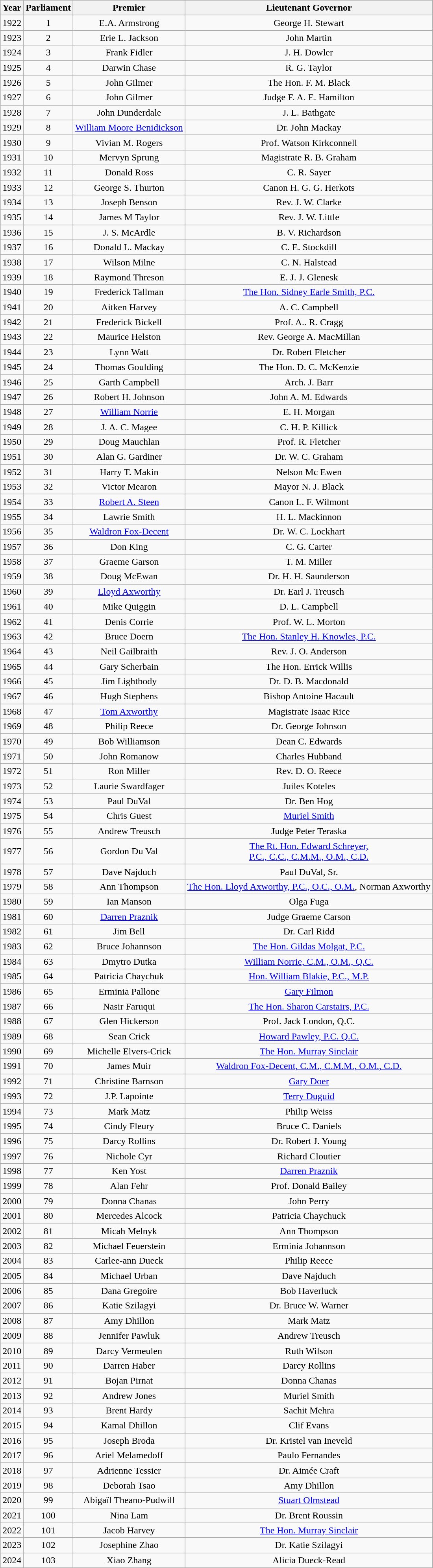<table class="wikitable mw-collapsible mw-collapsed" style="text-align:center;" summary="This table lists all past Premiers and Lieutenant Governors of the Youth Parliament of Manitoba in order from the earliest to the most recent.">
<tr>
<th>Year</th>
<th>Parliament</th>
<th>Premier</th>
<th>Lieutenant Governor</th>
</tr>
<tr>
<td>1922</td>
<td>1</td>
<td>E.A. Armstrong</td>
<td>George H. Stewart</td>
</tr>
<tr>
<td>1923</td>
<td>2</td>
<td>Erie L. Jackson</td>
<td>John Martin</td>
</tr>
<tr>
<td>1924</td>
<td>3</td>
<td>Frank Fidler</td>
<td>J. H. Dowler</td>
</tr>
<tr>
<td>1925</td>
<td>4</td>
<td>Darwin Chase</td>
<td>R. G. Taylor</td>
</tr>
<tr>
<td>1926</td>
<td>5</td>
<td>John Gilmer</td>
<td>The Hon. F. M. Black</td>
</tr>
<tr>
<td>1927</td>
<td>6</td>
<td>John Gilmer</td>
<td>Judge F. A. E. Hamilton</td>
</tr>
<tr>
<td>1928</td>
<td>7</td>
<td>John Dunderdale</td>
<td>J. L. Bathgate</td>
</tr>
<tr>
<td>1929</td>
<td>8</td>
<td><a href='#'>William Moore Benidickson</a></td>
<td>Dr. John Mackay</td>
</tr>
<tr>
<td>1930</td>
<td>9</td>
<td>Vivian M. Rogers</td>
<td>Prof. Watson Kirkconnell</td>
</tr>
<tr>
<td>1931</td>
<td>10</td>
<td>Mervyn Sprung</td>
<td>Magistrate R. B. Graham</td>
</tr>
<tr>
<td>1932</td>
<td>11</td>
<td>Donald Ross</td>
<td>C. R. Sayer</td>
</tr>
<tr>
<td>1933</td>
<td>12</td>
<td>George S. Thurton</td>
<td>Canon H. G. G. Herkots</td>
</tr>
<tr>
<td>1934</td>
<td>13</td>
<td>Joseph Benson</td>
<td>Rev. J. W. Clarke</td>
</tr>
<tr>
<td>1935</td>
<td>14</td>
<td>James M Taylor</td>
<td>Rev. J. W. Little</td>
</tr>
<tr>
<td>1936</td>
<td>15</td>
<td>J. S. McArdle</td>
<td>B. V. Richardson</td>
</tr>
<tr>
<td>1937</td>
<td>16</td>
<td>Donald L. Mackay</td>
<td>C. E. Stockdill</td>
</tr>
<tr>
<td>1938</td>
<td>17</td>
<td>Wilson Milne</td>
<td>C. N. Halstead</td>
</tr>
<tr>
<td>1939</td>
<td>18</td>
<td>Raymond Threson</td>
<td>E. J. J. Glenesk</td>
</tr>
<tr>
<td>1940</td>
<td>19</td>
<td>Frederick Tallman</td>
<td><a href='#'>The Hon. Sidney Earle Smith, P.C.</a></td>
</tr>
<tr>
<td>1941</td>
<td>20</td>
<td>Aitken Harvey</td>
<td>A. C. Campbell</td>
</tr>
<tr>
<td>1942</td>
<td>21</td>
<td>Frederick Bickell</td>
<td>Prof. A.. R. Cragg</td>
</tr>
<tr>
<td>1943</td>
<td>22</td>
<td>Maurice Helston</td>
<td>Rev. George A. MacMillan</td>
</tr>
<tr>
<td>1944</td>
<td>23</td>
<td>Lynn Watt</td>
<td>Dr. Robert Fletcher</td>
</tr>
<tr>
<td>1945</td>
<td>24</td>
<td>Thomas Goulding</td>
<td>The Hon. D. C. McKenzie</td>
</tr>
<tr>
<td>1946</td>
<td>25</td>
<td>Garth Campbell</td>
<td>Arch. J. Barr</td>
</tr>
<tr>
<td>1947</td>
<td>26</td>
<td>Robert H. Johnson</td>
<td>John A. M. Edwards</td>
</tr>
<tr>
<td>1948</td>
<td>27</td>
<td><a href='#'>William Norrie</a></td>
<td>E. H. Morgan</td>
</tr>
<tr>
<td>1949</td>
<td>28</td>
<td>J. A. C. Magee</td>
<td>C. H. P. Killick</td>
</tr>
<tr>
<td>1950</td>
<td>29</td>
<td>Doug Mauchlan</td>
<td>Prof. R. Fletcher</td>
</tr>
<tr>
<td>1951</td>
<td>30</td>
<td>Alan G. Gardiner</td>
<td>Dr. W. C. Graham</td>
</tr>
<tr>
<td>1952</td>
<td>31</td>
<td>Harry T. Makin</td>
<td>Nelson Mc Ewen</td>
</tr>
<tr>
<td>1953</td>
<td>32</td>
<td>Victor Mearon</td>
<td>Mayor N. J. Black</td>
</tr>
<tr>
<td>1954</td>
<td>33</td>
<td><a href='#'>Robert A. Steen</a></td>
<td>Canon L. F. Wilmont</td>
</tr>
<tr>
<td>1955</td>
<td>34</td>
<td>Lawrie Smith</td>
<td>H. L. Mackinnon</td>
</tr>
<tr>
<td>1956</td>
<td>35</td>
<td><a href='#'>Waldron Fox-Decent</a></td>
<td>Dr. W. C. Lockhart</td>
</tr>
<tr>
<td>1957</td>
<td>36</td>
<td>Don King</td>
<td>C. G. Carter</td>
</tr>
<tr>
<td>1958</td>
<td>37</td>
<td>Graeme Garson</td>
<td>T. M. Miller</td>
</tr>
<tr>
<td>1959</td>
<td>38</td>
<td>Doug McEwan</td>
<td>Dr. H. H. Saunderson</td>
</tr>
<tr>
<td>1960</td>
<td>39</td>
<td><a href='#'>Lloyd Axworthy</a></td>
<td>Dr. Earl J. Treusch</td>
</tr>
<tr>
<td>1961</td>
<td>40</td>
<td>Mike Quiggin</td>
<td>D. L. Campbell</td>
</tr>
<tr>
<td>1962</td>
<td>41</td>
<td>Denis Corrie</td>
<td>Prof. W. L. Morton</td>
</tr>
<tr>
<td>1963</td>
<td>42</td>
<td>Bruce Doern</td>
<td><a href='#'>The Hon. Stanley H. Knowles, P.C.</a></td>
</tr>
<tr>
<td>1964</td>
<td>43</td>
<td>Neil Gailbraith</td>
<td>Rev. J. O. Anderson</td>
</tr>
<tr>
<td>1965</td>
<td>44</td>
<td>Gary Scherbain</td>
<td>The Hon. Errick Willis</td>
</tr>
<tr>
<td>1966</td>
<td>45</td>
<td>Jim Lightbody</td>
<td>Dr. D. B. Macdonald</td>
</tr>
<tr>
<td>1967</td>
<td>46</td>
<td>Hugh Stephens</td>
<td>Bishop Antoine Hacault</td>
</tr>
<tr>
<td>1968</td>
<td>47</td>
<td><a href='#'>Tom Axworthy</a></td>
<td>Magistrate Isaac Rice</td>
</tr>
<tr>
<td>1969</td>
<td>48</td>
<td>Philip Reece</td>
<td>Dr. George Johnson</td>
</tr>
<tr>
<td>1970</td>
<td>49</td>
<td>Bob Williamson</td>
<td>Dean C. Edwards</td>
</tr>
<tr>
<td>1971</td>
<td>50</td>
<td>John Romanow</td>
<td>Charles Hubband</td>
</tr>
<tr>
<td>1972</td>
<td>51</td>
<td>Ron Miller</td>
<td>Rev. D. O. Reece</td>
</tr>
<tr>
<td>1973</td>
<td>52</td>
<td>Laurie Swardfager</td>
<td>Juiles Koteles</td>
</tr>
<tr>
<td>1974</td>
<td>53</td>
<td>Paul DuVal</td>
<td>Dr. Ben Hog</td>
</tr>
<tr>
<td>1975</td>
<td>54</td>
<td>Chris Guest</td>
<td><a href='#'>Muriel Smith</a></td>
</tr>
<tr>
<td>1976</td>
<td>55</td>
<td>Andrew Treusch</td>
<td>Judge Peter Teraska</td>
</tr>
<tr>
<td>1977</td>
<td>56</td>
<td>Gordon Du Val</td>
<td><a href='#'>The Rt. Hon. Edward Schreyer,<br>P.C., C.C., C.M.M., O.M., C.D.</a></td>
</tr>
<tr>
<td>1978</td>
<td>57</td>
<td>Dave Najduch</td>
<td>Paul DuVal, Sr.</td>
</tr>
<tr>
<td>1979</td>
<td>58</td>
<td>Ann Thompson</td>
<td><a href='#'>The Hon. Lloyd Axworthy, P.C., O.C., O.M.</a>, Norman Axworthy</td>
</tr>
<tr>
<td>1980</td>
<td>59</td>
<td>Ian Manson</td>
<td>Olga Fuga</td>
</tr>
<tr>
<td>1981</td>
<td>60</td>
<td><a href='#'>Darren Praznik</a></td>
<td>Judge Graeme Carson</td>
</tr>
<tr>
<td>1982</td>
<td>61</td>
<td>Jim Bell</td>
<td>Dr. Carl Ridd</td>
</tr>
<tr>
<td>1983</td>
<td>62</td>
<td>Bruce Johannson</td>
<td><a href='#'>The Hon. Gildas Molgat, P.C.</a></td>
</tr>
<tr>
<td>1984</td>
<td>63</td>
<td>Dmytro Dutka</td>
<td><a href='#'>William Norrie, C.M., O.M., Q.C.</a></td>
</tr>
<tr>
<td>1985</td>
<td>64</td>
<td>Patricia Chaychuk</td>
<td><a href='#'>Hon. William Blakie, P.C., M.P.</a></td>
</tr>
<tr>
<td>1986</td>
<td>65</td>
<td>Erminia Pallone</td>
<td><a href='#'>Gary Filmon</a></td>
</tr>
<tr>
<td>1987</td>
<td>66</td>
<td>Nasir Faruqui</td>
<td><a href='#'>The Hon. Sharon Carstairs, P.C.</a></td>
</tr>
<tr>
<td>1988</td>
<td>67</td>
<td>Glen Hickerson</td>
<td>Prof. Jack London, Q.C.</td>
</tr>
<tr>
<td>1989</td>
<td>68</td>
<td>Sean Crick</td>
<td><a href='#'>Howard Pawley, P.C. Q.C.</a></td>
</tr>
<tr>
<td>1990</td>
<td>69</td>
<td>Michelle Elvers-Crick</td>
<td><a href='#'>The Hon. Murray Sinclair</a></td>
</tr>
<tr>
<td>1991</td>
<td>70</td>
<td>James Muir</td>
<td><a href='#'>Waldron Fox-Decent, C.M., C.M.M., O.M., C.D.</a></td>
</tr>
<tr>
<td>1992</td>
<td>71</td>
<td>Christine Barnson</td>
<td><a href='#'>Gary Doer</a></td>
</tr>
<tr>
<td>1993</td>
<td>72</td>
<td>J.P. Lapointe</td>
<td><a href='#'>Terry Duguid</a></td>
</tr>
<tr>
<td>1994</td>
<td>73</td>
<td>Mark Matz</td>
<td>Philip Weiss</td>
</tr>
<tr>
<td>1995</td>
<td>74</td>
<td>Cindy Fleury</td>
<td>Bruce C. Daniels</td>
</tr>
<tr>
<td>1996</td>
<td>75</td>
<td>Darcy Rollins</td>
<td>Dr. Robert J. Young</td>
</tr>
<tr>
<td>1997</td>
<td>76</td>
<td>Nichole Cyr</td>
<td>Richard Cloutier</td>
</tr>
<tr>
<td>1998</td>
<td>77</td>
<td>Ken Yost</td>
<td><a href='#'>Darren Praznik</a></td>
</tr>
<tr>
<td>1999</td>
<td>78</td>
<td>Alan Fehr</td>
<td>Prof. Donald Bailey</td>
</tr>
<tr>
<td>2000</td>
<td>79</td>
<td>Donna Chanas</td>
<td>John Perry</td>
</tr>
<tr>
<td>2001</td>
<td>80</td>
<td>Mercedes Alcock</td>
<td>Patricia Chaychuck</td>
</tr>
<tr>
<td>2002</td>
<td>81</td>
<td>Micah Melnyk</td>
<td>Ann Thompson</td>
</tr>
<tr>
<td>2003</td>
<td>82</td>
<td>Michael Feuerstein</td>
<td>Erminia Johannson</td>
</tr>
<tr>
<td>2004</td>
<td>83</td>
<td>Carlee-ann Dueck</td>
<td>Philip Reece</td>
</tr>
<tr>
<td>2005</td>
<td>84</td>
<td>Michael Urban</td>
<td>Dave Najduch</td>
</tr>
<tr>
<td>2006</td>
<td>85</td>
<td>Dana Gregoire</td>
<td>Bob Haverluck</td>
</tr>
<tr>
<td>2007</td>
<td>86</td>
<td>Katie Szilagyi</td>
<td>Dr. Bruce W. Warner</td>
</tr>
<tr>
<td>2008</td>
<td>87</td>
<td>Amy Dhillon</td>
<td>Mark Matz</td>
</tr>
<tr>
<td>2009</td>
<td>88</td>
<td>Jennifer Pawluk</td>
<td>Andrew Treusch</td>
</tr>
<tr>
<td>2010</td>
<td>89</td>
<td>Darcy Vermeulen</td>
<td>Ruth Wilson</td>
</tr>
<tr>
<td>2011</td>
<td>90</td>
<td>Darren Haber</td>
<td>Darcy Rollins</td>
</tr>
<tr>
<td>2012</td>
<td>91</td>
<td>Bojan Pirnat</td>
<td>Donna Chanas</td>
</tr>
<tr>
<td>2013</td>
<td>92</td>
<td>Andrew Jones</td>
<td>Muriel Smith</td>
</tr>
<tr>
<td>2014</td>
<td>93</td>
<td>Brent Hardy</td>
<td>Sachit Mehra</td>
</tr>
<tr>
<td>2015</td>
<td>94</td>
<td>Kamal Dhillon</td>
<td>Clif Evans</td>
</tr>
<tr>
<td>2016</td>
<td>95</td>
<td>Joseph Broda</td>
<td>Dr. Kristel van Ineveld</td>
</tr>
<tr>
<td>2017</td>
<td>96</td>
<td>Ariel Melamedoff</td>
<td>Paulo Fernandes</td>
</tr>
<tr>
<td>2018</td>
<td>97</td>
<td>Adrienne Tessier</td>
<td>Dr. Aimée Craft</td>
</tr>
<tr>
<td>2019</td>
<td>98</td>
<td>Deborah Tsao</td>
<td>Amy Dhillon</td>
</tr>
<tr>
<td>2020</td>
<td>99</td>
<td>Abigaïl Theano-Pudwill</td>
<td><a href='#'>Stuart Olmstead</a></td>
</tr>
<tr>
<td>2021</td>
<td>100</td>
<td>Nina Lam</td>
<td>Dr. Brent Roussin</td>
</tr>
<tr>
<td>2022</td>
<td>101</td>
<td>Jacob Harvey</td>
<td><a href='#'>The Hon. Murray Sinclair</a></td>
</tr>
<tr>
<td>2023</td>
<td>102</td>
<td>Josephine Zhao</td>
<td>Dr. Katie Szilagyi</td>
</tr>
<tr>
<td>2024</td>
<td>103</td>
<td>Xiao Zhang</td>
<td>Alicia Dueck-Read</td>
</tr>
</table>
